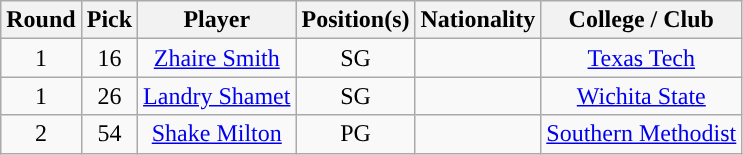<table class="wikitable sortable sortable">
<tr>
<th>Round</th>
<th>Pick</th>
<th>Player</th>
<th>Position(s)</th>
<th>Nationality</th>
<th>College / Club</th>
</tr>
<tr style="text-align: center">
<td>1</td>
<td>16</td>
<td><a href='#'>Zhaire Smith</a></td>
<td>SG</td>
<td></td>
<td><a href='#'>Texas Tech</a></td>
</tr>
<tr style="text-align: center">
<td>1</td>
<td>26</td>
<td><a href='#'>Landry Shamet</a></td>
<td>SG</td>
<td></td>
<td><a href='#'>Wichita State</a></td>
</tr>
<tr style="text-align: center">
<td>2</td>
<td>54</td>
<td><a href='#'>Shake Milton</a></td>
<td>PG</td>
<td></td>
<td><a href='#'>Southern Methodist</a></td>
</tr>
</table>
